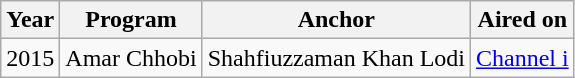<table class="wikitable">
<tr>
<th>Year</th>
<th>Program</th>
<th>Anchor</th>
<th>Aired on</th>
</tr>
<tr>
<td>2015</td>
<td>Amar Chhobi</td>
<td>Shahfiuzzaman Khan Lodi</td>
<td><a href='#'>Channel i</a></td>
</tr>
</table>
